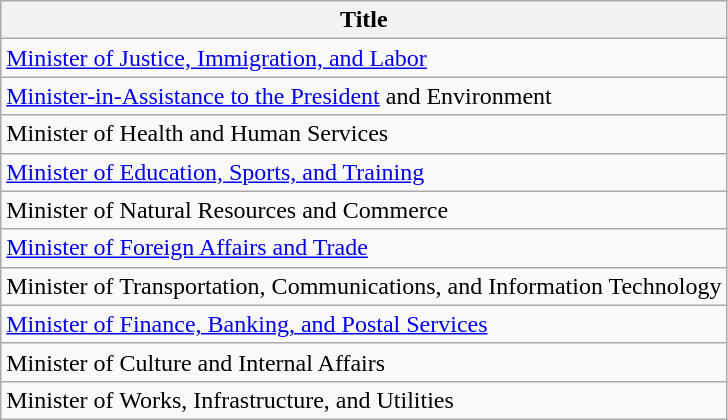<table class="wikitable">
<tr>
<th>Title</th>
</tr>
<tr>
<td><a href='#'>Minister of Justice, Immigration, and Labor</a></td>
</tr>
<tr>
<td><a href='#'>Minister-in-Assistance to the President</a> and Environment</td>
</tr>
<tr>
<td>Minister of Health and Human Services</td>
</tr>
<tr>
<td><a href='#'>Minister of Education, Sports, and Training</a></td>
</tr>
<tr>
<td>Minister of Natural Resources and Commerce</td>
</tr>
<tr>
<td><a href='#'>Minister of Foreign Affairs and Trade</a></td>
</tr>
<tr>
<td>Minister of Transportation, Communications, and Information Technology</td>
</tr>
<tr>
<td><a href='#'>Minister of Finance, Banking, and Postal Services</a></td>
</tr>
<tr>
<td>Minister of Culture and Internal Affairs</td>
</tr>
<tr>
<td>Minister of Works, Infrastructure, and Utilities</td>
</tr>
</table>
